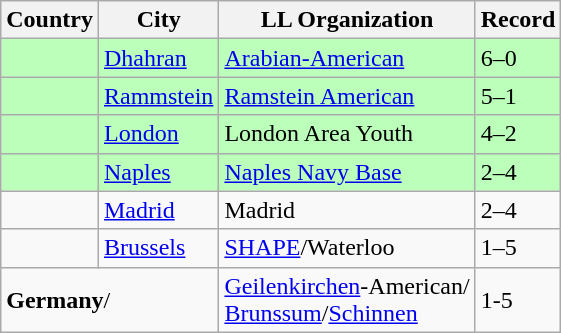<table class="wikitable">
<tr>
<th>Country</th>
<th>City</th>
<th>LL Organization</th>
<th>Record</th>
</tr>
<tr bgcolor=#bbffbb>
<td><strong></strong></td>
<td><a href='#'>Dhahran</a></td>
<td><a href='#'>Arabian-American</a></td>
<td>6–0</td>
</tr>
<tr bgcolor=#bbffbb>
<td><strong></strong></td>
<td><a href='#'>Rammstein</a></td>
<td><a href='#'>Ramstein American</a></td>
<td>5–1</td>
</tr>
<tr bgcolor=#bbffbb>
<td><strong></strong></td>
<td><a href='#'>London</a></td>
<td>London Area Youth</td>
<td>4–2</td>
</tr>
<tr bgcolor=#bbffbb>
<td><strong></strong></td>
<td><a href='#'>Naples</a></td>
<td><a href='#'>Naples Navy Base</a></td>
<td>2–4</td>
</tr>
<tr>
<td><strong></strong></td>
<td><a href='#'>Madrid</a></td>
<td>Madrid</td>
<td>2–4</td>
</tr>
<tr>
<td><strong></strong></td>
<td><a href='#'>Brussels</a></td>
<td><a href='#'>SHAPE</a>/Waterloo</td>
<td>1–5</td>
</tr>
<tr>
<td colspan="2"><strong> Germany</strong>/<strong></strong></td>
<td><a href='#'>Geilenkirchen</a>-American/<br><a href='#'>Brunssum</a>/<a href='#'>Schinnen</a></td>
<td>1-5</td>
</tr>
</table>
